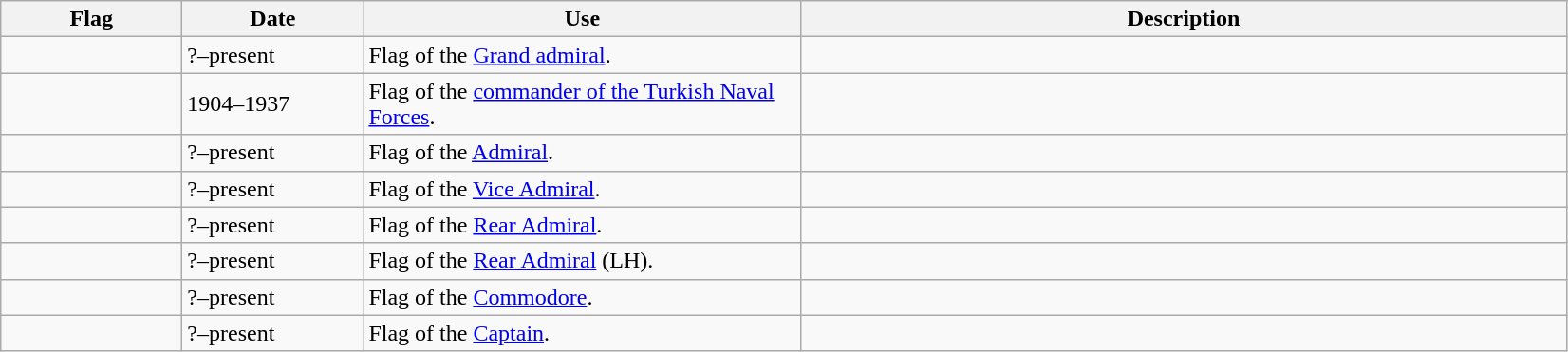<table class="wikitable">
<tr>
<th scope="col" style="width:120px;">Flag</th>
<th scope="col" style="width:120px;">Date</th>
<th scope="col" style="width:300px;">Use</th>
<th scope="col" style="width:530px;">Description</th>
</tr>
<tr>
<td></td>
<td>?–present</td>
<td>Flag of the <a href='#'>Grand admiral</a>.</td>
<td></td>
</tr>
<tr>
<td></td>
<td>1904–1937</td>
<td>Flag of the <a href='#'>commander of the Turkish Naval Forces</a>.</td>
<td></td>
</tr>
<tr>
<td></td>
<td>?–present</td>
<td>Flag of the <a href='#'>Admiral</a>.</td>
<td></td>
</tr>
<tr>
<td></td>
<td>?–present</td>
<td>Flag of the <a href='#'>Vice Admiral</a>.</td>
<td></td>
</tr>
<tr>
<td></td>
<td>?–present</td>
<td>Flag of the <a href='#'>Rear Admiral</a>.</td>
<td></td>
</tr>
<tr>
<td></td>
<td>?–present</td>
<td>Flag of the <a href='#'>Rear Admiral</a> (LH).</td>
<td></td>
</tr>
<tr>
<td></td>
<td>?–present</td>
<td>Flag of the <a href='#'>Commodore</a>.</td>
<td></td>
</tr>
<tr>
<td></td>
<td>?–present</td>
<td>Flag of the <a href='#'>Captain</a>.</td>
<td></td>
</tr>
</table>
